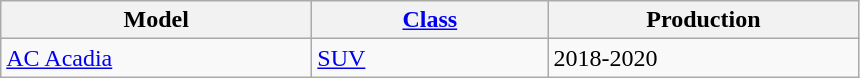<table class="wikitable">
<tr>
<th style="width:200px;">Model</th>
<th style="width:150px;"><a href='#'>Class</a></th>
<th style="width:200px;">Production</th>
</tr>
<tr>
<td valign="top"><a href='#'>AC Acadia</a></td>
<td valign="top"><a href='#'>SUV</a></td>
<td valign="top">2018-2020</td>
</tr>
</table>
